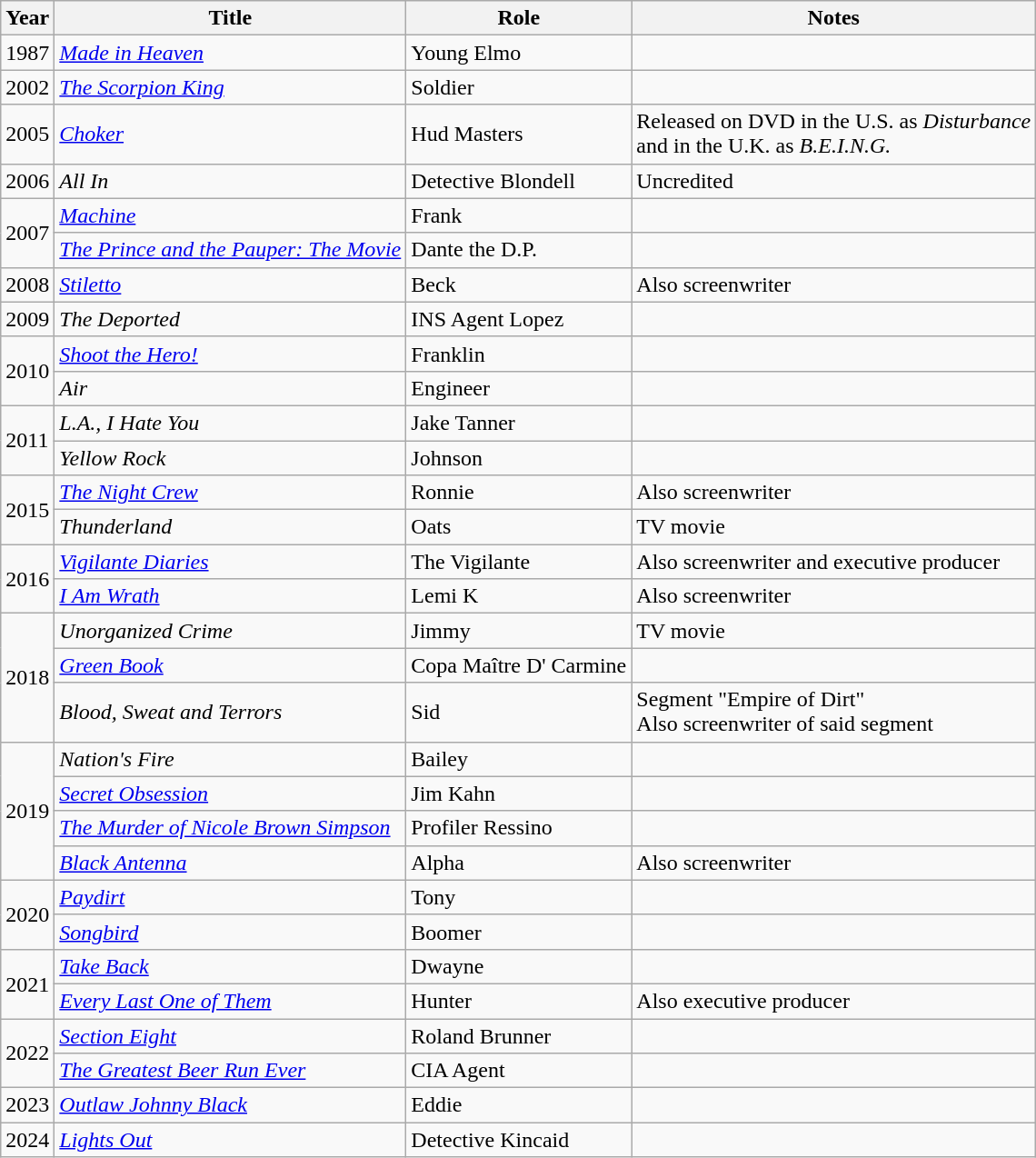<table class="wikitable sortable">
<tr>
<th>Year</th>
<th>Title</th>
<th>Role</th>
<th class="unsortable">Notes</th>
</tr>
<tr>
<td>1987</td>
<td><em><a href='#'>Made in Heaven</a></em></td>
<td>Young Elmo</td>
<td></td>
</tr>
<tr>
<td>2002</td>
<td><em><a href='#'>The Scorpion King</a></em></td>
<td>Soldier</td>
<td></td>
</tr>
<tr>
<td>2005</td>
<td><em><a href='#'>Choker</a></em></td>
<td>Hud Masters</td>
<td>Released on DVD in the U.S. as <em>Disturbance</em><br>and in the U.K. as <em>B.E.I.N.G.</em></td>
</tr>
<tr>
<td>2006</td>
<td><em>All In</em></td>
<td>Detective Blondell</td>
<td>Uncredited</td>
</tr>
<tr>
<td rowspan="2">2007</td>
<td><em><a href='#'>Machine</a></em></td>
<td>Frank</td>
<td></td>
</tr>
<tr>
<td><em><a href='#'>The Prince and the Pauper: The Movie</a></em></td>
<td>Dante the D.P.</td>
<td></td>
</tr>
<tr>
<td>2008</td>
<td><em><a href='#'>Stiletto</a></em></td>
<td>Beck</td>
<td>Also screenwriter</td>
</tr>
<tr>
<td>2009</td>
<td><em>The Deported</em></td>
<td>INS Agent Lopez</td>
<td></td>
</tr>
<tr>
<td rowspan="2">2010</td>
<td><em><a href='#'>Shoot the Hero!</a></em></td>
<td>Franklin</td>
<td></td>
</tr>
<tr>
<td><em>Air</em></td>
<td>Engineer</td>
<td></td>
</tr>
<tr>
<td rowspan="2">2011</td>
<td><em>L.A., I Hate You</em></td>
<td>Jake Tanner</td>
<td></td>
</tr>
<tr>
<td><em>Yellow Rock</em></td>
<td>Johnson</td>
<td></td>
</tr>
<tr>
<td rowspan="2">2015</td>
<td><em><a href='#'>The Night Crew</a></em></td>
<td>Ronnie</td>
<td>Also screenwriter</td>
</tr>
<tr>
<td><em>Thunderland</em></td>
<td>Oats</td>
<td>TV movie</td>
</tr>
<tr>
<td rowspan="2">2016</td>
<td><em><a href='#'>Vigilante Diaries</a></em></td>
<td>The Vigilante</td>
<td>Also screenwriter and executive producer</td>
</tr>
<tr>
<td><em><a href='#'>I Am Wrath</a></em></td>
<td>Lemi K</td>
<td>Also screenwriter</td>
</tr>
<tr>
<td rowspan="3">2018</td>
<td><em>Unorganized Crime</em></td>
<td>Jimmy</td>
<td>TV movie</td>
</tr>
<tr>
<td><em><a href='#'>Green Book</a></em></td>
<td>Copa Maître D' Carmine</td>
<td></td>
</tr>
<tr>
<td><em>Blood, Sweat and Terrors</em></td>
<td>Sid</td>
<td>Segment "Empire of Dirt"<br>Also screenwriter of said segment</td>
</tr>
<tr>
<td rowspan="4">2019</td>
<td><em>Nation's Fire</em></td>
<td>Bailey</td>
<td></td>
</tr>
<tr>
<td><em><a href='#'>Secret Obsession</a></em></td>
<td>Jim Kahn</td>
<td></td>
</tr>
<tr>
<td><em><a href='#'>The Murder of Nicole Brown Simpson</a></em></td>
<td>Profiler Ressino</td>
<td></td>
</tr>
<tr>
<td><em><a href='#'>Black Antenna</a></em></td>
<td>Alpha</td>
<td>Also screenwriter</td>
</tr>
<tr>
<td rowspan="2">2020</td>
<td><em><a href='#'>Paydirt</a></em></td>
<td>Tony</td>
<td></td>
</tr>
<tr>
<td><em><a href='#'>Songbird</a></em></td>
<td>Boomer</td>
<td></td>
</tr>
<tr>
<td rowspan="2">2021</td>
<td><em><a href='#'>Take Back</a></em></td>
<td>Dwayne</td>
<td></td>
</tr>
<tr>
<td><em><a href='#'>Every Last One of Them</a></em></td>
<td>Hunter</td>
<td>Also executive producer</td>
</tr>
<tr>
<td rowspan="2">2022</td>
<td><em><a href='#'>Section Eight</a></em></td>
<td>Roland Brunner</td>
<td></td>
</tr>
<tr>
<td><em><a href='#'>The Greatest Beer Run Ever</a></em></td>
<td>CIA Agent</td>
<td></td>
</tr>
<tr>
<td>2023</td>
<td><em><a href='#'>Outlaw Johnny Black</a></em></td>
<td>Eddie</td>
<td></td>
</tr>
<tr>
<td>2024</td>
<td><em><a href='#'>Lights Out</a></em></td>
<td>Detective Kincaid</td>
<td></td>
</tr>
</table>
